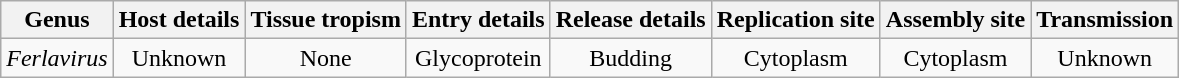<table class="wikitable sortable" style="text-align:center">
<tr>
<th>Genus</th>
<th>Host details</th>
<th>Tissue tropism</th>
<th>Entry details</th>
<th>Release details</th>
<th>Replication site</th>
<th>Assembly site</th>
<th>Transmission</th>
</tr>
<tr>
<td><em>Ferlavirus</em></td>
<td>Unknown</td>
<td>None</td>
<td>Glycoprotein</td>
<td>Budding</td>
<td>Cytoplasm</td>
<td>Cytoplasm</td>
<td>Unknown</td>
</tr>
</table>
